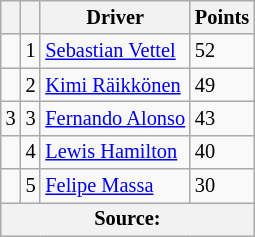<table class="wikitable" style="font-size: 85%;">
<tr>
<th></th>
<th></th>
<th>Driver</th>
<th>Points</th>
</tr>
<tr>
<td align="left"></td>
<td align="center">1</td>
<td> <a href='#'>Sebastian Vettel</a></td>
<td>52</td>
</tr>
<tr>
<td align="left"></td>
<td align="center">2</td>
<td> <a href='#'>Kimi Räikkönen</a></td>
<td>49</td>
</tr>
<tr>
<td align="left"> 3</td>
<td align="center">3</td>
<td> <a href='#'>Fernando Alonso</a></td>
<td>43</td>
</tr>
<tr>
<td align="left"></td>
<td align="center">4</td>
<td> <a href='#'>Lewis Hamilton</a></td>
<td>40</td>
</tr>
<tr>
<td align="left"></td>
<td align="center">5</td>
<td> <a href='#'>Felipe Massa</a></td>
<td>30</td>
</tr>
<tr>
<th colspan=4>Source: </th>
</tr>
</table>
